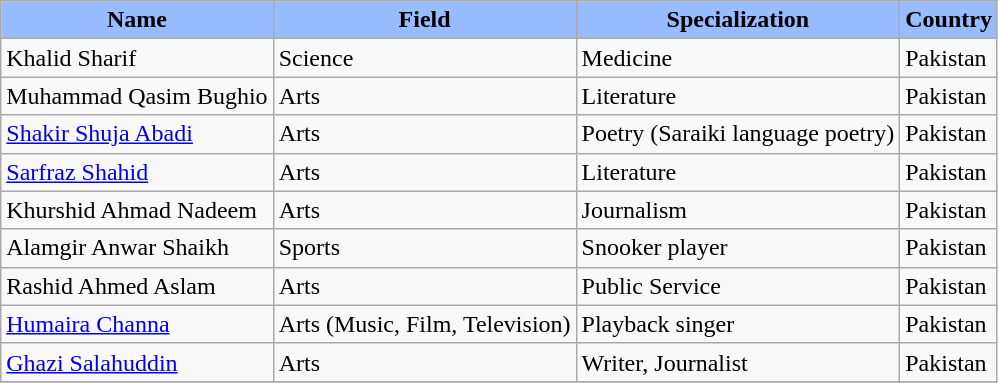<table class="wikitable">
<tr>
<th style="background:#9BF"><span>Name</span></th>
<th style="background:#9BF"><span>Field</span></th>
<th style="background:#9BF"><span>Specialization</span></th>
<th style="background:#9BF"><span>Country</span></th>
</tr>
<tr>
<td>Khalid Sharif</td>
<td>Science</td>
<td>Medicine</td>
<td>Pakistan</td>
</tr>
<tr>
<td>Muhammad Qasim Bughio</td>
<td>Arts</td>
<td>Literature</td>
<td>Pakistan</td>
</tr>
<tr>
<td><a href='#'>Shakir Shuja Abadi</a></td>
<td>Arts</td>
<td>Poetry (Saraiki language poetry)</td>
<td>Pakistan</td>
</tr>
<tr>
<td><a href='#'>Sarfraz Shahid</a></td>
<td>Arts</td>
<td>Literature</td>
<td>Pakistan</td>
</tr>
<tr>
<td>Khurshid Ahmad Nadeem</td>
<td>Arts</td>
<td>Journalism</td>
<td>Pakistan</td>
</tr>
<tr>
<td>Alamgir Anwar Shaikh</td>
<td>Sports</td>
<td>Snooker player</td>
<td>Pakistan</td>
</tr>
<tr>
<td>Rashid Ahmed Aslam</td>
<td>Arts</td>
<td>Public Service</td>
<td>Pakistan</td>
</tr>
<tr>
<td><a href='#'>Humaira Channa</a></td>
<td>Arts (Music, Film, Television)</td>
<td>Playback singer</td>
<td>Pakistan</td>
</tr>
<tr>
<td><a href='#'>Ghazi Salahuddin</a></td>
<td>Arts</td>
<td>Writer, Journalist</td>
<td>Pakistan</td>
</tr>
<tr>
</tr>
</table>
